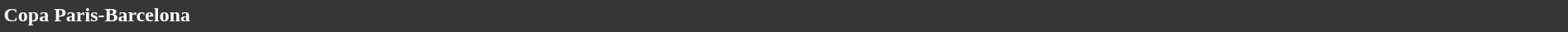<table style="width: 100%; background:#363636; color:white;">
<tr>
<td><strong>Copa Paris-Barcelona</strong></td>
</tr>
<tr>
</tr>
</table>
